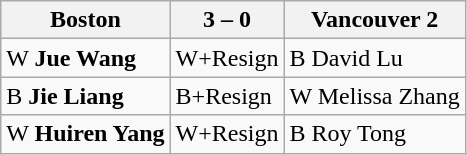<table class="wikitable">
<tr>
<th>Boston</th>
<th>3 – 0</th>
<th>Vancouver 2</th>
</tr>
<tr>
<td>W <strong>Jue Wang</strong></td>
<td>W+Resign</td>
<td>B David Lu</td>
</tr>
<tr>
<td>B <strong>Jie Liang</strong></td>
<td>B+Resign</td>
<td>W Melissa Zhang</td>
</tr>
<tr>
<td>W <strong>Huiren Yang</strong></td>
<td>W+Resign</td>
<td>B Roy Tong</td>
</tr>
</table>
